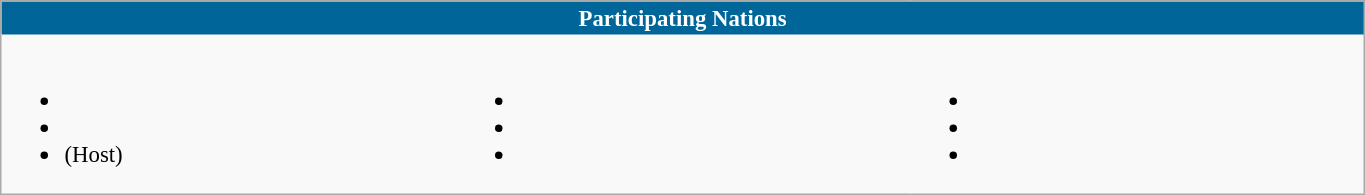<table cellpadding="2" cellspacing="0" style="background: #f9f9f9; border: 1px #aaa solid; border-collapse: collapse; font-size: 95%;" width=72%>
<tr bgcolor=#006699 style="color:white;">
<th colspan=4 align=center>Participating Nations</th>
</tr>
<tr bgcolor=#EBF5FF>
</tr>
<tr valign=top>
<td width=33%><br><ul><li></li><li></li><li> (Host)</li></ul></td>
<td width=33%><br><ul><li></li><li></li><li></li></ul></td>
<td width=33%><br><ul><li></li><li></li><li></li></ul></td>
</tr>
</table>
